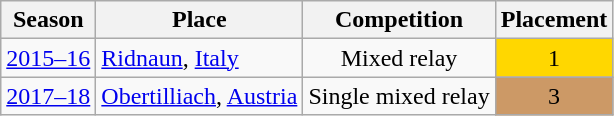<table class="wikitable sortable" style="text-align: center;">
<tr>
<th>Season</th>
<th>Place</th>
<th>Competition</th>
<th>Placement</th>
</tr>
<tr>
<td><a href='#'>2015–16</a></td>
<td align="left"> <a href='#'>Ridnaun</a>, <a href='#'>Italy</a></td>
<td>Mixed relay</td>
<td bgcolor=gold>1</td>
</tr>
<tr>
<td><a href='#'>2017–18</a></td>
<td align="left"> <a href='#'>Obertilliach</a>, <a href='#'>Austria</a></td>
<td>Single mixed relay</td>
<td bgcolor="cc9966">3</td>
</tr>
</table>
